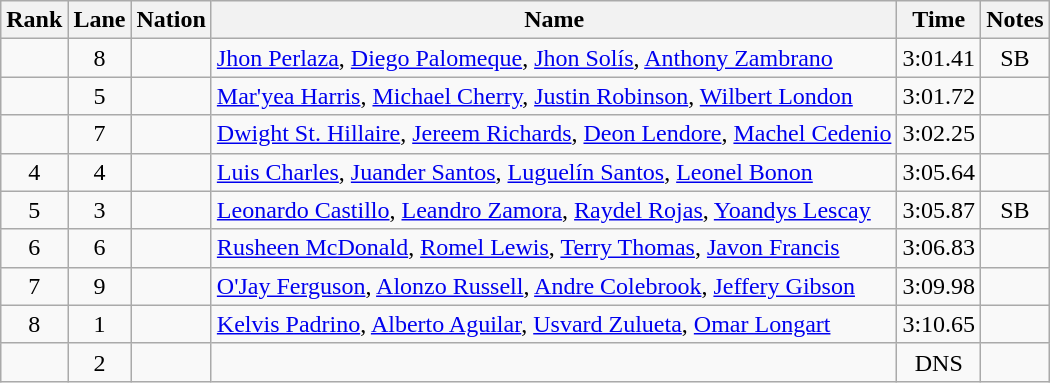<table class="wikitable sortable" style="text-align:center">
<tr>
<th>Rank</th>
<th>Lane</th>
<th>Nation</th>
<th>Name</th>
<th>Time</th>
<th>Notes</th>
</tr>
<tr>
<td></td>
<td>8</td>
<td align=left></td>
<td align=left><a href='#'>Jhon Perlaza</a>, <a href='#'>Diego Palomeque</a>, <a href='#'>Jhon Solís</a>, <a href='#'>Anthony Zambrano</a></td>
<td>3:01.41</td>
<td>SB</td>
</tr>
<tr>
<td></td>
<td>5</td>
<td align=left></td>
<td align=left><a href='#'>Mar'yea Harris</a>, <a href='#'>Michael Cherry</a>, <a href='#'>Justin Robinson</a>, <a href='#'>Wilbert London</a></td>
<td>3:01.72</td>
<td></td>
</tr>
<tr>
<td></td>
<td>7</td>
<td align=left></td>
<td align=left><a href='#'>Dwight St. Hillaire</a>, <a href='#'>Jereem Richards</a>, <a href='#'>Deon Lendore</a>, <a href='#'>Machel Cedenio</a></td>
<td>3:02.25</td>
<td></td>
</tr>
<tr>
<td>4</td>
<td>4</td>
<td align=left></td>
<td align=left><a href='#'>Luis Charles</a>, <a href='#'>Juander Santos</a>, <a href='#'>Luguelín Santos</a>, <a href='#'>Leonel Bonon</a></td>
<td>3:05.64</td>
<td></td>
</tr>
<tr>
<td>5</td>
<td>3</td>
<td align=left></td>
<td align=left><a href='#'>Leonardo Castillo</a>, <a href='#'>Leandro Zamora</a>, <a href='#'>Raydel Rojas</a>, <a href='#'>Yoandys Lescay</a></td>
<td>3:05.87</td>
<td>SB</td>
</tr>
<tr>
<td>6</td>
<td>6</td>
<td align=left></td>
<td align=left><a href='#'>Rusheen McDonald</a>, <a href='#'>Romel Lewis</a>, <a href='#'>Terry Thomas</a>, <a href='#'>Javon Francis</a></td>
<td>3:06.83</td>
<td></td>
</tr>
<tr>
<td>7</td>
<td>9</td>
<td align=left></td>
<td align=left><a href='#'>O'Jay Ferguson</a>, <a href='#'>Alonzo Russell</a>, <a href='#'>Andre Colebrook</a>, <a href='#'>Jeffery Gibson</a></td>
<td>3:09.98</td>
<td></td>
</tr>
<tr>
<td>8</td>
<td>1</td>
<td align=left></td>
<td align=left><a href='#'>Kelvis Padrino</a>, <a href='#'>Alberto Aguilar</a>, <a href='#'>Usvard Zulueta</a>, <a href='#'>Omar Longart</a></td>
<td>3:10.65</td>
<td></td>
</tr>
<tr>
<td></td>
<td>2</td>
<td align=left></td>
<td></td>
<td>DNS</td>
<td></td>
</tr>
</table>
